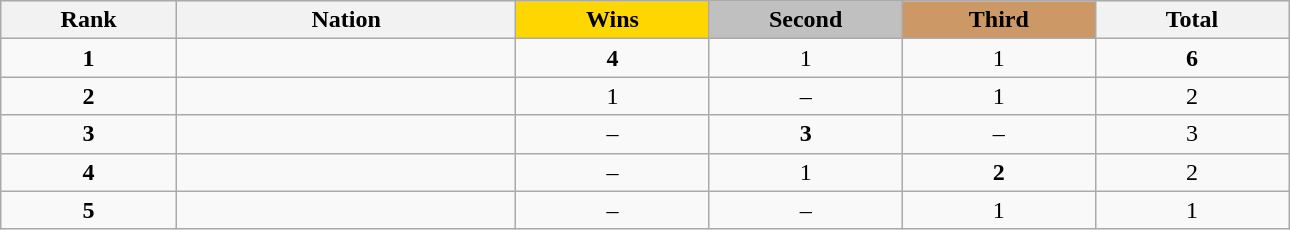<table class="wikitable collapsible autocollapse plainrowheaders" width=68% style="text-align:center;">
<tr style="background-color:#EDEDED;">
<th width=100px class="hintergrundfarbe5">Rank</th>
<th width=200px class="hintergrundfarbe6">Nation</th>
<th style="background:    gold; width:15%">Wins</th>
<th style="background:  silver; width:15%">Second</th>
<th style="background: #CC9966; width:15%">Third</th>
<th class="hintergrundfarbe6" style="width:15%">Total</th>
</tr>
<tr>
<td><strong>1</strong></td>
<td style="text-align:left"></td>
<td><strong>4</strong></td>
<td>1</td>
<td>1</td>
<td><strong>6</strong></td>
</tr>
<tr>
<td><strong>2</strong></td>
<td style="text-align:left"></td>
<td>1</td>
<td>–</td>
<td>1</td>
<td>2</td>
</tr>
<tr>
<td><strong>3</strong></td>
<td style="text-align:left"></td>
<td>–</td>
<td><strong>3</strong></td>
<td>–</td>
<td>3</td>
</tr>
<tr>
<td><strong>4</strong></td>
<td style="text-align:left"></td>
<td>–</td>
<td>1</td>
<td><strong>2</strong></td>
<td>2</td>
</tr>
<tr>
<td><strong>5</strong></td>
<td style="text-align:left"></td>
<td>–</td>
<td>–</td>
<td>1</td>
<td>1</td>
</tr>
</table>
